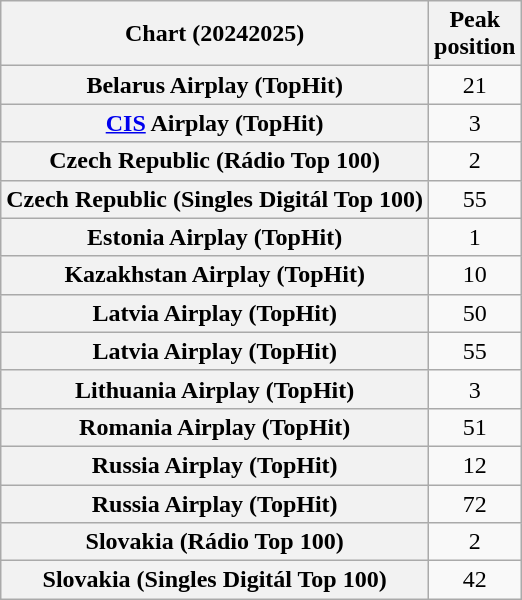<table class="wikitable plainrowheaders sortable" style="text-align:center">
<tr>
<th scope="col">Chart (20242025)</th>
<th scope="col">Peak<br>position</th>
</tr>
<tr>
<th scope="row">Belarus Airplay (TopHit)</th>
<td>21</td>
</tr>
<tr>
<th scope="row"><a href='#'>CIS</a> Airplay (TopHit)</th>
<td>3</td>
</tr>
<tr>
<th scope="row">Czech Republic (Rádio Top 100)</th>
<td>2</td>
</tr>
<tr>
<th scope="row">Czech Republic (Singles Digitál Top 100)</th>
<td>55</td>
</tr>
<tr>
<th scope="row">Estonia Airplay (TopHit)</th>
<td>1</td>
</tr>
<tr>
<th scope="row">Kazakhstan Airplay (TopHit)</th>
<td>10</td>
</tr>
<tr>
<th scope="row">Latvia Airplay (TopHit)<br></th>
<td>50</td>
</tr>
<tr>
<th scope="row">Latvia Airplay (TopHit)<br></th>
<td>55</td>
</tr>
<tr>
<th scope="row">Lithuania Airplay (TopHit)</th>
<td>3</td>
</tr>
<tr>
<th scope="row">Romania Airplay (TopHit)</th>
<td>51</td>
</tr>
<tr>
<th scope="row">Russia Airplay (TopHit)</th>
<td>12</td>
</tr>
<tr>
<th scope="row">Russia Airplay (TopHit)<br></th>
<td>72</td>
</tr>
<tr>
<th scope="row">Slovakia (Rádio Top 100)</th>
<td>2</td>
</tr>
<tr>
<th scope="row">Slovakia (Singles Digitál Top 100)</th>
<td>42</td>
</tr>
</table>
